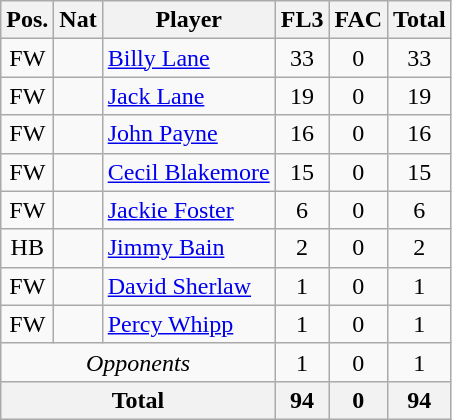<table class="wikitable"  style="text-align:center; border:1px #aaa solid;">
<tr>
<th>Pos.</th>
<th>Nat</th>
<th>Player</th>
<th>FL3</th>
<th>FAC</th>
<th>Total</th>
</tr>
<tr>
<td>FW</td>
<td></td>
<td style="text-align:left;"><a href='#'>Billy Lane</a></td>
<td>33</td>
<td>0</td>
<td>33</td>
</tr>
<tr>
<td>FW</td>
<td></td>
<td style="text-align:left;"><a href='#'>Jack Lane</a></td>
<td>19</td>
<td>0</td>
<td>19</td>
</tr>
<tr>
<td>FW</td>
<td></td>
<td style="text-align:left;"><a href='#'>John Payne</a></td>
<td>16</td>
<td>0</td>
<td>16</td>
</tr>
<tr>
<td>FW</td>
<td></td>
<td style="text-align:left;"><a href='#'>Cecil Blakemore</a></td>
<td>15</td>
<td>0</td>
<td>15</td>
</tr>
<tr>
<td>FW</td>
<td></td>
<td style="text-align:left;"><a href='#'>Jackie Foster</a></td>
<td>6</td>
<td>0</td>
<td>6</td>
</tr>
<tr>
<td>HB</td>
<td></td>
<td style="text-align:left;"><a href='#'>Jimmy Bain</a></td>
<td>2</td>
<td>0</td>
<td>2</td>
</tr>
<tr>
<td>FW</td>
<td></td>
<td style="text-align:left;"><a href='#'>David Sherlaw</a></td>
<td>1</td>
<td>0</td>
<td>1</td>
</tr>
<tr>
<td>FW</td>
<td></td>
<td style="text-align:left;"><a href='#'>Percy Whipp</a></td>
<td>1</td>
<td>0</td>
<td>1</td>
</tr>
<tr>
<td colspan="3"><em>Opponents</em></td>
<td>1</td>
<td>0</td>
<td>1</td>
</tr>
<tr>
<th colspan="3">Total</th>
<th>94</th>
<th>0</th>
<th>94</th>
</tr>
</table>
